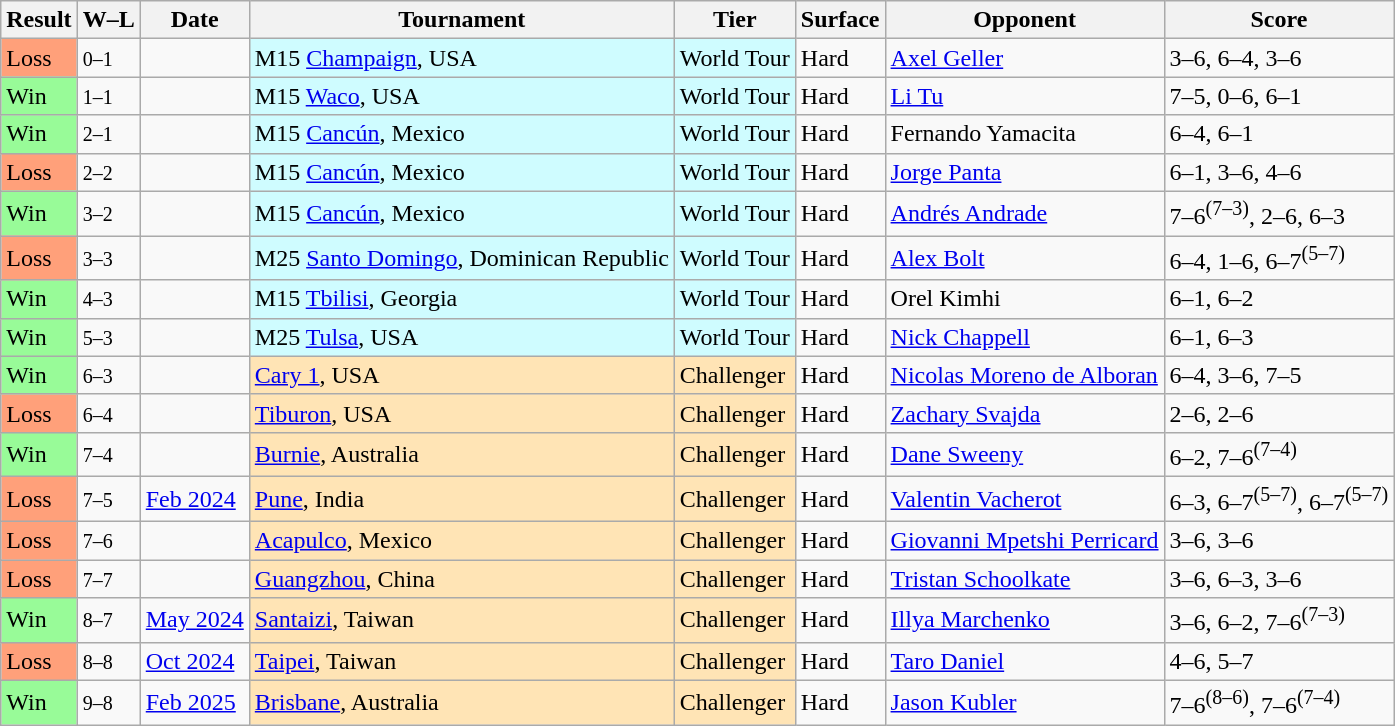<table class="sortable wikitable">
<tr>
<th>Result</th>
<th class="unsortable">W–L</th>
<th>Date</th>
<th>Tournament</th>
<th>Tier</th>
<th>Surface</th>
<th>Opponent</th>
<th class="unsortable">Score</th>
</tr>
<tr>
<td bgcolor=FFA07A>Loss</td>
<td><small>0–1</small></td>
<td></td>
<td style="background:#cffcff;">M15 <a href='#'>Champaign</a>, USA</td>
<td style="background:#cffcff;">World Tour</td>
<td>Hard</td>
<td> <a href='#'>Axel Geller</a></td>
<td>3–6, 6–4, 3–6</td>
</tr>
<tr>
<td bgcolor=98FB98>Win</td>
<td><small>1–1</small></td>
<td></td>
<td style="background:#cffcff;">M15 <a href='#'>Waco</a>, USA</td>
<td style="background:#cffcff;">World Tour</td>
<td>Hard</td>
<td> <a href='#'>Li Tu</a></td>
<td>7–5, 0–6, 6–1</td>
</tr>
<tr>
<td bgcolor=98FB98>Win</td>
<td><small>2–1</small></td>
<td></td>
<td style="background:#cffcff;">M15 <a href='#'>Cancún</a>, Mexico</td>
<td style="background:#cffcff;">World Tour</td>
<td>Hard</td>
<td> Fernando Yamacita</td>
<td>6–4, 6–1</td>
</tr>
<tr>
<td bgcolor=FFA07A>Loss</td>
<td><small>2–2</small></td>
<td></td>
<td style="background:#cffcff;">M15 <a href='#'>Cancún</a>, Mexico</td>
<td style="background:#cffcff;">World Tour</td>
<td>Hard</td>
<td> <a href='#'>Jorge Panta</a></td>
<td>6–1, 3–6, 4–6</td>
</tr>
<tr>
<td bgcolor=98FB98>Win</td>
<td><small>3–2</small></td>
<td></td>
<td style="background:#cffcff;">M15 <a href='#'>Cancún</a>, Mexico</td>
<td style="background:#cffcff;">World Tour</td>
<td>Hard</td>
<td> <a href='#'>Andrés Andrade</a></td>
<td>7–6<sup>(7–3)</sup>, 2–6, 6–3</td>
</tr>
<tr>
<td bgcolor=FFA07A>Loss</td>
<td><small>3–3</small></td>
<td></td>
<td style="background:#cffcff;">M25 <a href='#'>Santo Domingo</a>, Dominican Republic</td>
<td style="background:#cffcff;">World Tour</td>
<td>Hard</td>
<td> <a href='#'>Alex Bolt</a></td>
<td>6–4, 1–6, 6–7<sup>(5–7)</sup></td>
</tr>
<tr>
<td bgcolor=98FB98>Win</td>
<td><small>4–3</small></td>
<td></td>
<td style="background:#cffcff;">M15 <a href='#'>Tbilisi</a>, Georgia</td>
<td style="background:#cffcff;">World Tour</td>
<td>Hard</td>
<td> Orel Kimhi</td>
<td>6–1, 6–2</td>
</tr>
<tr>
<td bgcolor=98FB98>Win</td>
<td><small>5–3</small></td>
<td></td>
<td style="background:#cffcff;">M25 <a href='#'>Tulsa</a>, USA</td>
<td style="background:#cffcff;">World Tour</td>
<td>Hard</td>
<td> <a href='#'>Nick Chappell</a></td>
<td>6–1, 6–3</td>
</tr>
<tr>
<td bgcolor=98fb98>Win</td>
<td><small>6–3</small></td>
<td><a href='#'></a></td>
<td bgcolor=moccasin><a href='#'>Cary 1</a>, USA</td>
<td bgcolor=moccasin>Challenger</td>
<td>Hard</td>
<td> <a href='#'>Nicolas Moreno de Alboran</a></td>
<td>6–4, 3–6, 7–5</td>
</tr>
<tr>
<td bgcolor=FFA07A>Loss</td>
<td><small>6–4</small></td>
<td><a href='#'></a></td>
<td bgcolor=moccasin><a href='#'>Tiburon</a>, USA</td>
<td bgcolor=moccasin>Challenger</td>
<td>Hard</td>
<td> <a href='#'>Zachary Svajda</a></td>
<td>2–6, 2–6</td>
</tr>
<tr>
<td bgcolor=98fb98>Win</td>
<td><small>7–4</small></td>
<td><a href='#'></a></td>
<td bgcolor=moccasin><a href='#'>Burnie</a>, Australia</td>
<td bgcolor=moccasin>Challenger</td>
<td>Hard</td>
<td> <a href='#'>Dane Sweeny</a></td>
<td>6–2, 7–6<sup>(7–4)</sup></td>
</tr>
<tr>
<td bgcolor=FFA07A>Loss</td>
<td><small>7–5</small></td>
<td><a href='#'>Feb 2024</a></td>
<td bgcolor=moccasin><a href='#'>Pune</a>, India</td>
<td bgcolor=moccasin>Challenger</td>
<td>Hard</td>
<td> <a href='#'>Valentin Vacherot</a></td>
<td>6–3, 6–7<sup>(5–7)</sup>, 6–7<sup>(5–7)</sup></td>
</tr>
<tr>
<td bgcolor=FFA07A>Loss</td>
<td><small>7–6</small></td>
<td><a href='#'></a></td>
<td style="background:moccasin;"><a href='#'>Acapulco</a>, Mexico</td>
<td style="background:moccasin;">Challenger</td>
<td>Hard</td>
<td> <a href='#'>Giovanni Mpetshi Perricard</a></td>
<td>3–6, 3–6</td>
</tr>
<tr>
<td bgcolor=FFA07A>Loss</td>
<td><small>7–7</small></td>
<td><a href='#'></a></td>
<td bgcolor=moccasin><a href='#'>Guangzhou</a>, China</td>
<td bgcolor=moccasin>Challenger</td>
<td>Hard</td>
<td> <a href='#'>Tristan Schoolkate</a></td>
<td>3–6, 6–3, 3–6</td>
</tr>
<tr>
<td bgcolor=98fb98>Win</td>
<td><small>8–7</small></td>
<td><a href='#'>May 2024</a></td>
<td bgcolor=moccasin><a href='#'>Santaizi</a>, Taiwan</td>
<td bgcolor=moccasin>Challenger</td>
<td>Hard</td>
<td> <a href='#'>Illya Marchenko</a></td>
<td>3–6, 6–2, 7–6<sup>(7–3)</sup></td>
</tr>
<tr>
<td bgcolor=FFA07A>Loss</td>
<td><small>8–8</small></td>
<td><a href='#'>Oct 2024</a></td>
<td bgcolor=moccasin><a href='#'>Taipei</a>, Taiwan</td>
<td bgcolor=moccasin>Challenger</td>
<td>Hard</td>
<td> <a href='#'>Taro Daniel</a></td>
<td>4–6, 5–7</td>
</tr>
<tr>
<td bgcolor=98fb98>Win</td>
<td><small>9–8</small></td>
<td><a href='#'>Feb 2025</a></td>
<td bgcolor=moccasin><a href='#'>Brisbane</a>, Australia</td>
<td bgcolor=moccasin>Challenger</td>
<td>Hard</td>
<td> <a href='#'>Jason Kubler</a></td>
<td>7–6<sup>(8–6)</sup>, 7–6<sup>(7–4)</sup></td>
</tr>
</table>
